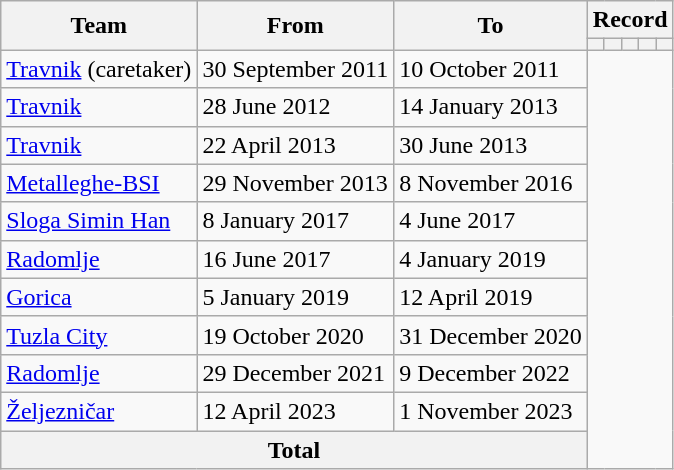<table class="wikitable" style="text-align: center">
<tr>
<th rowspan="2">Team</th>
<th rowspan="2">From</th>
<th rowspan="2">To</th>
<th colspan="5">Record</th>
</tr>
<tr>
<th></th>
<th></th>
<th></th>
<th></th>
<th></th>
</tr>
<tr>
<td align=left><a href='#'>Travnik</a> (caretaker)</td>
<td align=left>30 September 2011</td>
<td align=left>10 October 2011<br></td>
</tr>
<tr>
<td align=left><a href='#'>Travnik</a></td>
<td align=left>28 June 2012</td>
<td align=left>14 January 2013<br></td>
</tr>
<tr>
<td align=left><a href='#'>Travnik</a></td>
<td align=left>22 April 2013</td>
<td align=left>30 June 2013<br></td>
</tr>
<tr>
<td align=left><a href='#'>Metalleghe-BSI</a></td>
<td align=left>29 November 2013</td>
<td align=left>8 November 2016<br></td>
</tr>
<tr>
<td align=left><a href='#'>Sloga Simin Han</a></td>
<td align=left>8 January 2017</td>
<td align=left>4 June 2017<br></td>
</tr>
<tr>
<td align=left><a href='#'>Radomlje</a></td>
<td align=left>16 June 2017</td>
<td align=left>4 January 2019<br></td>
</tr>
<tr>
<td align=left><a href='#'>Gorica</a></td>
<td align=left>5 January 2019</td>
<td align=left>12 April 2019<br></td>
</tr>
<tr>
<td align=left><a href='#'>Tuzla City</a></td>
<td align=left>19 October 2020</td>
<td align=left>31 December 2020<br></td>
</tr>
<tr>
<td align=left><a href='#'>Radomlje</a></td>
<td align=left>29 December 2021</td>
<td align=left>9 December 2022<br></td>
</tr>
<tr>
<td align=left><a href='#'>Željezničar</a></td>
<td align=left>12 April 2023</td>
<td align=left>1 November 2023<br></td>
</tr>
<tr>
<th colspan="3">Total<br></th>
</tr>
</table>
